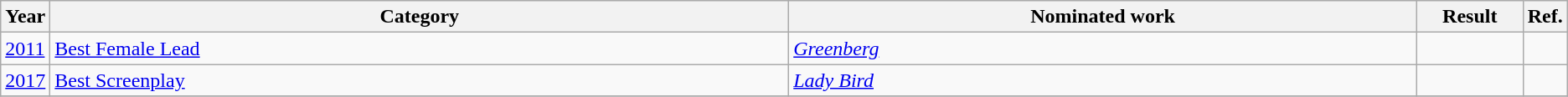<table class=wikitable>
<tr>
<th scope="col" style="width:1em;">Year</th>
<th scope="col" style="width:39em;">Category</th>
<th scope="col" style="width:33em;">Nominated work</th>
<th scope="col" style="width:5em;">Result</th>
<th scope="col" style="width:1em;">Ref.</th>
</tr>
<tr>
<td><a href='#'>2011</a></td>
<td><a href='#'>Best Female Lead</a></td>
<td><em><a href='#'>Greenberg</a></em></td>
<td></td>
<td style="text-align:center;"></td>
</tr>
<tr>
<td><a href='#'>2017</a></td>
<td><a href='#'>Best Screenplay</a></td>
<td><em><a href='#'>Lady Bird</a></em></td>
<td></td>
<td style="text-align:center;"></td>
</tr>
<tr>
</tr>
</table>
